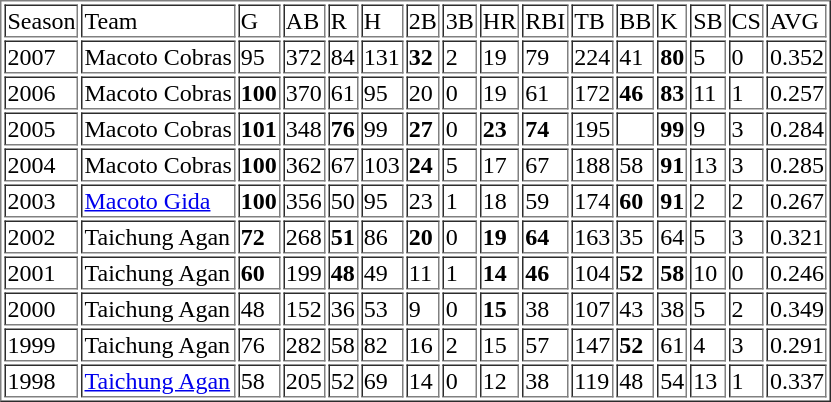<table border=1>
<tr>
<td>Season</td>
<td>Team</td>
<td>G</td>
<td>AB</td>
<td>R</td>
<td>H</td>
<td>2B</td>
<td>3B</td>
<td>HR</td>
<td>RBI</td>
<td>TB</td>
<td>BB</td>
<td>K</td>
<td>SB</td>
<td>CS</td>
<td>AVG</td>
</tr>
<tr>
<td>2007</td>
<td>Macoto Cobras</td>
<td>95</td>
<td>372</td>
<td>84</td>
<td>131</td>
<td><strong>32</strong></td>
<td>2</td>
<td>19</td>
<td>79</td>
<td>224</td>
<td>41</td>
<td><strong>80</strong></td>
<td>5</td>
<td>0</td>
<td>0.352</td>
</tr>
<tr>
<td>2006</td>
<td>Macoto Cobras</td>
<td><strong>100</strong></td>
<td>370</td>
<td>61</td>
<td>95</td>
<td>20</td>
<td>0</td>
<td>19</td>
<td>61</td>
<td>172</td>
<td><strong>46</strong></td>
<td><strong>83</strong></td>
<td>11</td>
<td>1</td>
<td>0.257</td>
</tr>
<tr>
<td>2005</td>
<td>Macoto Cobras</td>
<td><strong>101</strong></td>
<td>348</td>
<td><strong>76</strong></td>
<td>99</td>
<td><strong>27</strong></td>
<td>0</td>
<td><strong>23</strong></td>
<td><strong>74</strong></td>
<td>195</td>
<td></td>
<td><strong>99</strong></td>
<td>9</td>
<td>3</td>
<td>0.284</td>
</tr>
<tr>
<td>2004</td>
<td>Macoto Cobras</td>
<td><strong>100</strong></td>
<td>362</td>
<td>67</td>
<td>103</td>
<td><strong>24</strong></td>
<td>5</td>
<td>17</td>
<td>67</td>
<td>188</td>
<td>58</td>
<td><strong>91</strong></td>
<td>13</td>
<td>3</td>
<td>0.285</td>
</tr>
<tr>
<td>2003</td>
<td><a href='#'>Macoto Gida</a></td>
<td><strong>100</strong></td>
<td>356</td>
<td>50</td>
<td>95</td>
<td>23</td>
<td>1</td>
<td>18</td>
<td>59</td>
<td>174</td>
<td><strong>60</strong></td>
<td><strong>91</strong></td>
<td>2</td>
<td>2</td>
<td>0.267</td>
</tr>
<tr>
<td>2002</td>
<td>Taichung Agan</td>
<td><strong>72</strong></td>
<td>268</td>
<td><strong>51</strong></td>
<td>86</td>
<td><strong>20</strong></td>
<td>0</td>
<td><strong>19</strong></td>
<td><strong>64</strong></td>
<td>163</td>
<td>35</td>
<td>64</td>
<td>5</td>
<td>3</td>
<td>0.321</td>
</tr>
<tr>
<td>2001</td>
<td>Taichung Agan</td>
<td><strong>60</strong></td>
<td>199</td>
<td><strong>48</strong></td>
<td>49</td>
<td>11</td>
<td>1</td>
<td><strong>14</strong></td>
<td><strong>46</strong></td>
<td>104</td>
<td><strong>52</strong></td>
<td><strong>58</strong></td>
<td>10</td>
<td>0</td>
<td>0.246</td>
</tr>
<tr>
<td>2000</td>
<td>Taichung Agan</td>
<td>48</td>
<td>152</td>
<td>36</td>
<td>53</td>
<td>9</td>
<td>0</td>
<td><strong>15</strong></td>
<td>38</td>
<td>107</td>
<td>43</td>
<td>38</td>
<td>5</td>
<td>2</td>
<td>0.349</td>
</tr>
<tr>
<td>1999</td>
<td>Taichung Agan</td>
<td>76</td>
<td>282</td>
<td>58</td>
<td>82</td>
<td>16</td>
<td>2</td>
<td>15</td>
<td>57</td>
<td>147</td>
<td><strong>52</strong></td>
<td>61</td>
<td>4</td>
<td>3</td>
<td>0.291</td>
</tr>
<tr>
<td>1998</td>
<td><a href='#'>Taichung Agan</a></td>
<td>58</td>
<td>205</td>
<td>52</td>
<td>69</td>
<td>14</td>
<td>0</td>
<td>12</td>
<td>38</td>
<td>119</td>
<td>48</td>
<td>54</td>
<td>13</td>
<td>1</td>
<td>0.337</td>
</tr>
</table>
